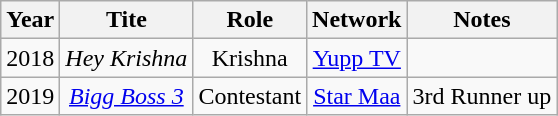<table class="wikitable" style="text-align:center">
<tr>
<th>Year</th>
<th>Tite</th>
<th>Role</th>
<th>Network</th>
<th>Notes</th>
</tr>
<tr>
<td>2018</td>
<td><em>Hey Krishna </em></td>
<td>Krishna</td>
<td><a href='#'>Yupp TV</a></td>
<td></td>
</tr>
<tr>
<td align="center">2019</td>
<td><a href='#'><em>Bigg Boss 3</em></a></td>
<td>Contestant</td>
<td><a href='#'>Star Maa</a></td>
<td>3rd Runner up</td>
</tr>
</table>
